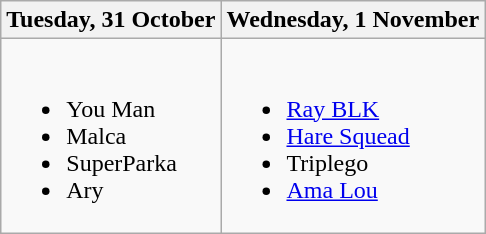<table class="wikitable">
<tr>
<th>Tuesday, 31 October</th>
<th>Wednesday, 1 November</th>
</tr>
<tr valign="top">
<td><br><ul><li>You Man</li><li>Malca</li><li>SuperParka</li><li>Ary</li></ul></td>
<td><br><ul><li><a href='#'>Ray BLK</a></li><li><a href='#'>Hare Squead</a></li><li>Triplego</li><li><a href='#'>Ama Lou</a></li></ul></td>
</tr>
</table>
